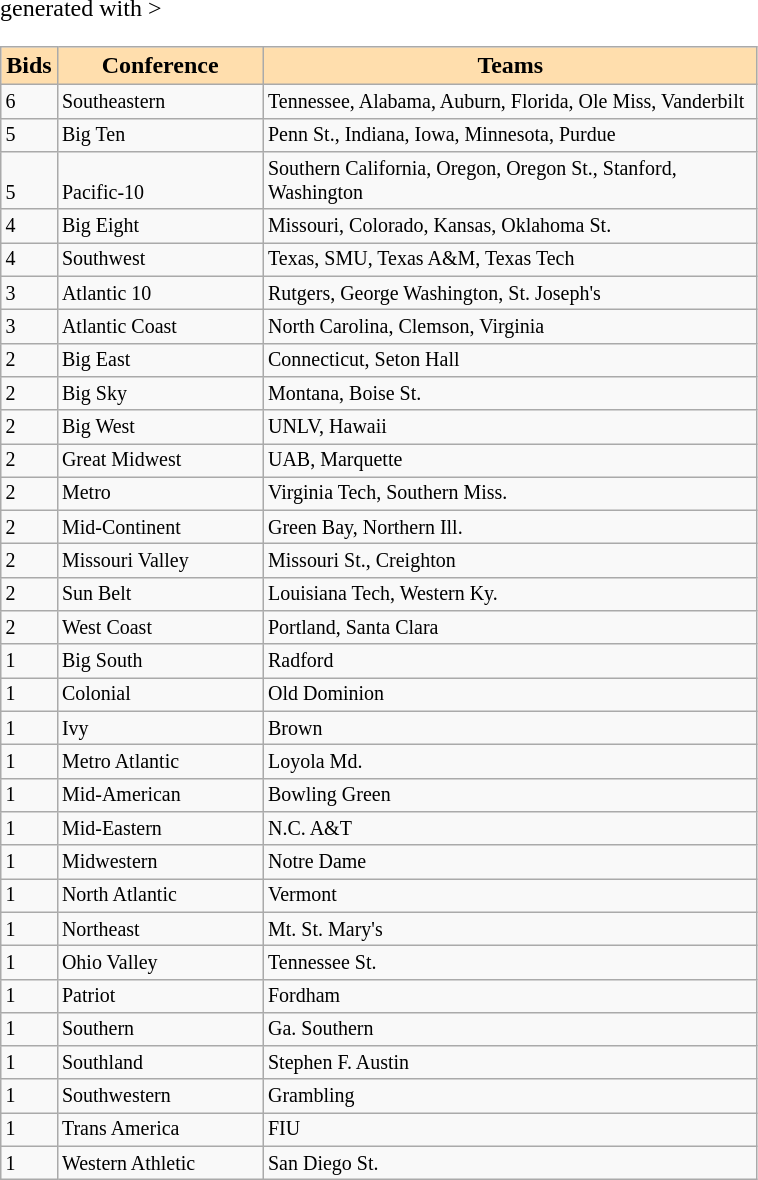<table class="wikitable" <hiddentext>generated with  >
<tr style="background-color:#FFDEAD;font-weight:bold"  align="center" valign="bottom">
<td width="28"  height="14">Bids</td>
<td width="130">Conference</td>
<td width="322">Teams</td>
</tr>
<tr style="font-size:10pt"  valign="bottom">
<td height="14">6</td>
<td>Southeastern</td>
<td>Tennessee, Alabama, Auburn, Florida, Ole Miss, Vanderbilt</td>
</tr>
<tr style="font-size:10pt"  valign="bottom">
<td height="14">5</td>
<td>Big Ten</td>
<td>Penn St., Indiana, Iowa, Minnesota, Purdue</td>
</tr>
<tr style="font-size:10pt"  valign="bottom">
<td height="14">5</td>
<td>Pacific-10</td>
<td>Southern California, Oregon, Oregon St., Stanford, Washington</td>
</tr>
<tr style="font-size:10pt"  valign="bottom">
<td height="14">4</td>
<td>Big Eight</td>
<td>Missouri, Colorado, Kansas, Oklahoma St.</td>
</tr>
<tr style="font-size:10pt"  valign="bottom">
<td height="14">4</td>
<td>Southwest</td>
<td>Texas, SMU, Texas A&M, Texas Tech</td>
</tr>
<tr style="font-size:10pt"  valign="bottom">
<td height="14">3</td>
<td>Atlantic 10</td>
<td>Rutgers, George Washington, St. Joseph's</td>
</tr>
<tr style="font-size:10pt"  valign="bottom">
<td height="14">3</td>
<td>Atlantic Coast</td>
<td>North Carolina, Clemson, Virginia</td>
</tr>
<tr style="font-size:10pt"  valign="bottom">
<td height="14">2</td>
<td>Big East</td>
<td>Connecticut, Seton Hall</td>
</tr>
<tr style="font-size:10pt"  valign="bottom">
<td height="14">2</td>
<td>Big Sky</td>
<td>Montana, Boise St.</td>
</tr>
<tr style="font-size:10pt"  valign="bottom">
<td height="14">2</td>
<td>Big West</td>
<td>UNLV, Hawaii</td>
</tr>
<tr style="font-size:10pt"  valign="bottom">
<td height="14">2</td>
<td>Great Midwest</td>
<td>UAB, Marquette</td>
</tr>
<tr style="font-size:10pt"  valign="bottom">
<td height="14">2</td>
<td>Metro</td>
<td>Virginia Tech, Southern Miss.</td>
</tr>
<tr style="font-size:10pt"  valign="bottom">
<td height="14">2</td>
<td>Mid-Continent</td>
<td>Green Bay, Northern Ill.</td>
</tr>
<tr style="font-size:10pt"  valign="bottom">
<td height="14">2</td>
<td>Missouri Valley</td>
<td>Missouri St., Creighton</td>
</tr>
<tr style="font-size:10pt"  valign="bottom">
<td height="14">2</td>
<td>Sun Belt</td>
<td>Louisiana Tech, Western Ky.</td>
</tr>
<tr style="font-size:10pt"  valign="bottom">
<td height="14">2</td>
<td>West Coast</td>
<td>Portland, Santa Clara</td>
</tr>
<tr style="font-size:10pt"  valign="bottom">
<td height="14">1</td>
<td>Big South</td>
<td>Radford</td>
</tr>
<tr style="font-size:10pt"  valign="bottom">
<td height="14">1</td>
<td>Colonial</td>
<td>Old  Dominion</td>
</tr>
<tr style="font-size:10pt"  valign="bottom">
<td height="14">1</td>
<td>Ivy</td>
<td>Brown</td>
</tr>
<tr style="font-size:10pt"  valign="bottom">
<td height="14">1</td>
<td>Metro Atlantic</td>
<td>Loyola Md.</td>
</tr>
<tr style="font-size:10pt"  valign="bottom">
<td height="14">1</td>
<td>Mid-American</td>
<td>Bowling Green</td>
</tr>
<tr style="font-size:10pt"  valign="bottom">
<td height="14">1</td>
<td>Mid-Eastern</td>
<td>N.C. A&T</td>
</tr>
<tr style="font-size:10pt"  valign="bottom">
<td height="14">1</td>
<td>Midwestern</td>
<td>Notre Dame</td>
</tr>
<tr style="font-size:10pt"  valign="bottom">
<td height="14">1</td>
<td>North Atlantic</td>
<td>Vermont</td>
</tr>
<tr style="font-size:10pt"  valign="bottom">
<td height="14">1</td>
<td>Northeast</td>
<td>Mt.  St. Mary's</td>
</tr>
<tr style="font-size:10pt"  valign="bottom">
<td height="14">1</td>
<td>Ohio Valley</td>
<td>Tennessee St.</td>
</tr>
<tr style="font-size:10pt"  valign="bottom">
<td height="14">1</td>
<td>Patriot</td>
<td>Fordham</td>
</tr>
<tr style="font-size:10pt"  valign="bottom">
<td height="14">1</td>
<td>Southern</td>
<td>Ga.  Southern</td>
</tr>
<tr style="font-size:10pt"  valign="bottom">
<td height="14">1</td>
<td>Southland</td>
<td>Stephen F. Austin</td>
</tr>
<tr style="font-size:10pt"  valign="bottom">
<td height="14">1</td>
<td>Southwestern</td>
<td>Grambling</td>
</tr>
<tr style="font-size:10pt"  valign="bottom">
<td height="14">1</td>
<td>Trans America</td>
<td>FIU</td>
</tr>
<tr style="font-size:10pt"  valign="bottom">
<td height="14">1</td>
<td>Western Athletic</td>
<td>San  Diego St.</td>
</tr>
</table>
